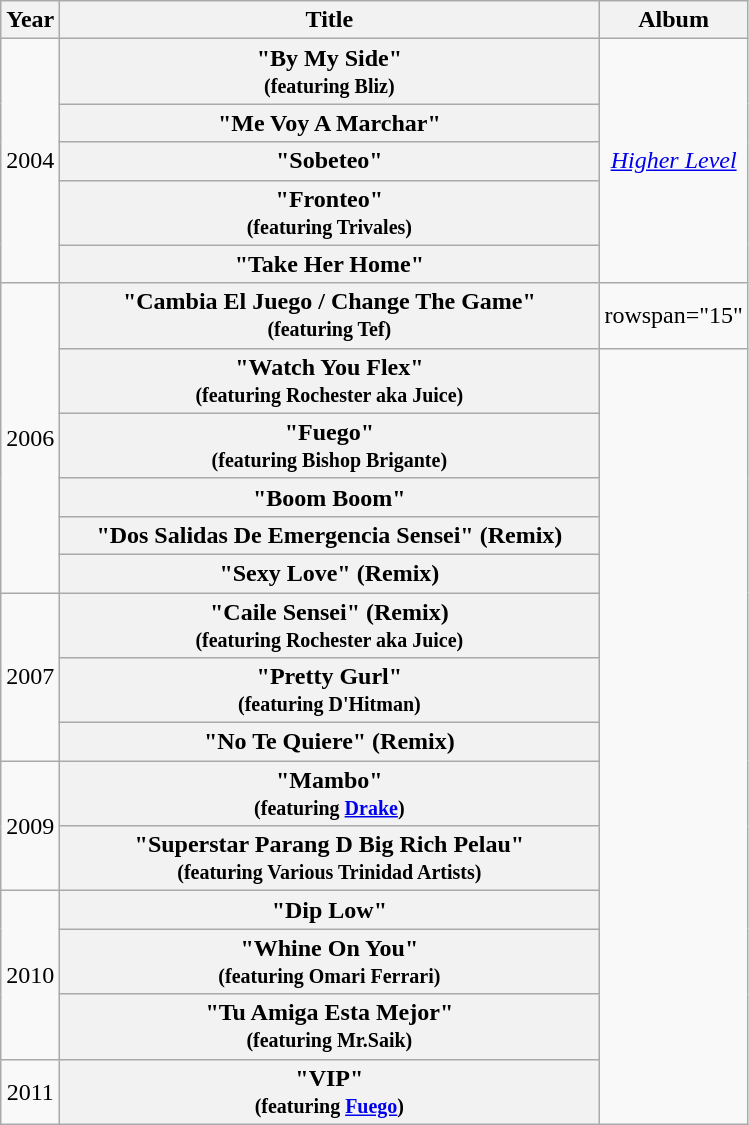<table class="wikitable plainrowheaders" style="text-align:center;">
<tr>
<th scope="col" style="width:1em;">Year</th>
<th scope="col" style="width:22em;">Title</th>
<th scope="col">Album</th>
</tr>
<tr>
<td rowspan="5">2004</td>
<th scope="row">"By My Side"<br><small>(featuring Bliz)</small></th>
<td rowspan="5"><em><a href='#'>Higher Level</a></em></td>
</tr>
<tr>
<th scope="row">"Me Voy A Marchar"</th>
</tr>
<tr>
<th scope="row">"Sobeteo"</th>
</tr>
<tr>
<th scope="row">"Fronteo"<br><small>(featuring Trivales)</small></th>
</tr>
<tr>
<th scope="row">"Take Her Home"</th>
</tr>
<tr>
<td rowspan="6">2006</td>
<th scope="row">"Cambia El Juego / Change The Game"<br><small>(featuring Tef)</small></th>
<td>rowspan="15" </td>
</tr>
<tr>
<th scope="row">"Watch You Flex"<br><small>(featuring Rochester aka Juice)</small></th>
</tr>
<tr>
<th scope="row">"Fuego"<br><small>(featuring Bishop Brigante)</small></th>
</tr>
<tr>
<th scope="row">"Boom Boom"</th>
</tr>
<tr>
<th scope="row">"Dos Salidas De Emergencia Sensei" (Remix)</th>
</tr>
<tr>
<th scope="row">"Sexy Love" (Remix)</th>
</tr>
<tr>
<td rowspan="3">2007</td>
<th scope="row">"Caile Sensei" (Remix)<br><small>(featuring Rochester aka Juice)</small></th>
</tr>
<tr>
<th scope="row">"Pretty Gurl"<br><small>(featuring D'Hitman)</small></th>
</tr>
<tr>
<th scope="row">"No Te Quiere" (Remix)</th>
</tr>
<tr>
<td rowspan="2">2009</td>
<th scope="row">"Mambo"<br><small>(featuring <a href='#'>Drake</a>)</small></th>
</tr>
<tr>
<th scope="row">"Superstar Parang D Big Rich Pelau"<br><small>(featuring Various Trinidad Artists)</small></th>
</tr>
<tr>
<td rowspan="3">2010</td>
<th scope="row">"Dip Low"</th>
</tr>
<tr>
<th scope="row">"Whine On You"<br><small>(featuring Omari Ferrari)</small></th>
</tr>
<tr>
<th scope="row">"Tu Amiga Esta Mejor"<br><small>(featuring Mr.Saik)</small></th>
</tr>
<tr>
<td>2011</td>
<th scope="row">"VIP"<br><small>(featuring <a href='#'>Fuego</a>)</small></th>
</tr>
</table>
